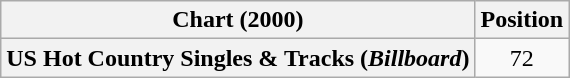<table class="wikitable plainrowheaders">
<tr>
<th scope="col">Chart (2000)</th>
<th scope="col">Position</th>
</tr>
<tr>
<th scope="row">US Hot Country Singles & Tracks (<em>Billboard</em>)</th>
<td align="center">72</td>
</tr>
</table>
